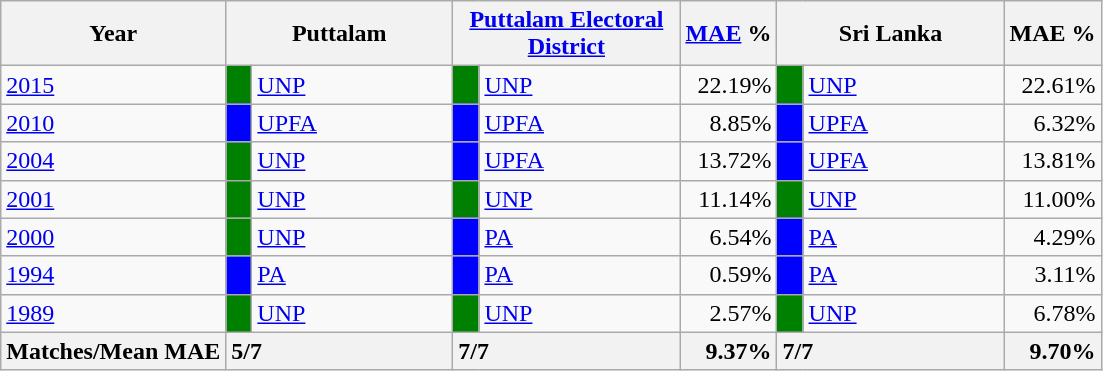<table class="wikitable">
<tr>
<th>Year</th>
<th colspan="2" width="144px">Puttalam</th>
<th colspan="2" width="144px"><a href='#'>Puttalam Electoral District</a></th>
<th><a href='#'>MAE</a> %</th>
<th colspan="2" width="144px">Sri Lanka</th>
<th>MAE %</th>
</tr>
<tr>
<td><a href='#'>2015</a></td>
<td style="background-color:green;" width="10px"></td>
<td style="text-align:left;"><a href='#'>UNP</a></td>
<td style="background-color:green;" width="10px"></td>
<td style="text-align:left;"><a href='#'>UNP</a></td>
<td style="text-align:right;">22.19%</td>
<td style="background-color:green;" width="10px"></td>
<td style="text-align:left;"><a href='#'>UNP</a></td>
<td style="text-align:right;">22.61%</td>
</tr>
<tr>
<td><a href='#'>2010</a></td>
<td style="background-color:blue;" width="10px"></td>
<td style="text-align:left;"><a href='#'>UPFA</a></td>
<td style="background-color:blue;" width="10px"></td>
<td style="text-align:left;"><a href='#'>UPFA</a></td>
<td style="text-align:right;">8.85%</td>
<td style="background-color:blue;" width="10px"></td>
<td style="text-align:left;"><a href='#'>UPFA</a></td>
<td style="text-align:right;">6.32%</td>
</tr>
<tr>
<td><a href='#'>2004</a></td>
<td style="background-color:green;" width="10px"></td>
<td style="text-align:left;"><a href='#'>UNP</a></td>
<td style="background-color:blue;" width="10px"></td>
<td style="text-align:left;"><a href='#'>UPFA</a></td>
<td style="text-align:right;">13.72%</td>
<td style="background-color:blue;" width="10px"></td>
<td style="text-align:left;"><a href='#'>UPFA</a></td>
<td style="text-align:right;">13.81%</td>
</tr>
<tr>
<td><a href='#'>2001</a></td>
<td style="background-color:green;" width="10px"></td>
<td style="text-align:left;"><a href='#'>UNP</a></td>
<td style="background-color:green;" width="10px"></td>
<td style="text-align:left;"><a href='#'>UNP</a></td>
<td style="text-align:right;">11.14%</td>
<td style="background-color:green;" width="10px"></td>
<td style="text-align:left;"><a href='#'>UNP</a></td>
<td style="text-align:right;">11.00%</td>
</tr>
<tr>
<td><a href='#'>2000</a></td>
<td style="background-color:green;" width="10px"></td>
<td style="text-align:left;"><a href='#'>UNP</a></td>
<td style="background-color:blue;" width="10px"></td>
<td style="text-align:left;"><a href='#'>PA</a></td>
<td style="text-align:right;">6.54%</td>
<td style="background-color:blue;" width="10px"></td>
<td style="text-align:left;"><a href='#'>PA</a></td>
<td style="text-align:right;">4.29%</td>
</tr>
<tr>
<td><a href='#'>1994</a></td>
<td style="background-color:blue;" width="10px"></td>
<td style="text-align:left;"><a href='#'>PA</a></td>
<td style="background-color:blue;" width="10px"></td>
<td style="text-align:left;"><a href='#'>PA</a></td>
<td style="text-align:right;">0.59%</td>
<td style="background-color:blue;" width="10px"></td>
<td style="text-align:left;"><a href='#'>PA</a></td>
<td style="text-align:right;">3.11%</td>
</tr>
<tr>
<td><a href='#'>1989</a></td>
<td style="background-color:green;" width="10px"></td>
<td style="text-align:left;"><a href='#'>UNP</a></td>
<td style="background-color:green;" width="10px"></td>
<td style="text-align:left;"><a href='#'>UNP</a></td>
<td style="text-align:right;">2.57%</td>
<td style="background-color:green;" width="10px"></td>
<td style="text-align:left;"><a href='#'>UNP</a></td>
<td style="text-align:right;">6.78%</td>
</tr>
<tr>
<th>Matches/Mean MAE</th>
<th style="text-align:left;"colspan="2" width="144px">5/7</th>
<th style="text-align:left;"colspan="2" width="144px">7/7</th>
<th style="text-align:right;">9.37%</th>
<th style="text-align:left;"colspan="2" width="144px">7/7</th>
<th style="text-align:right;">9.70%</th>
</tr>
</table>
